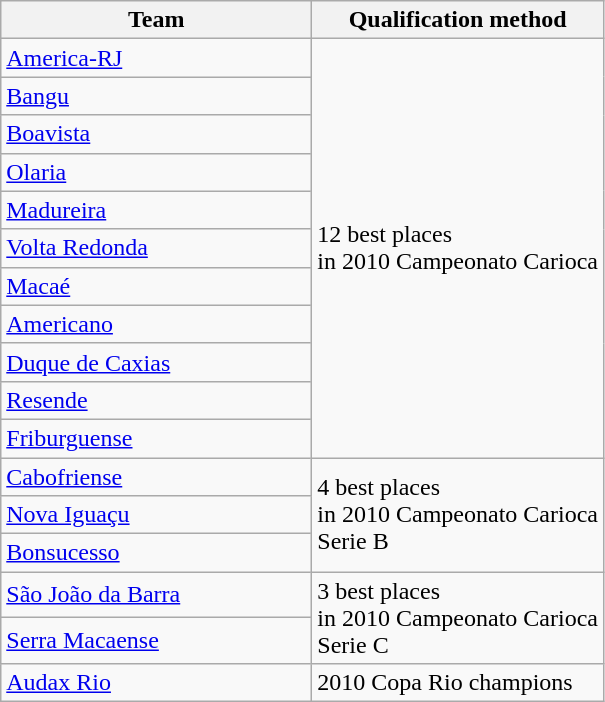<table class="wikitable">
<tr>
<th width=200>Team</th>
<th>Qualification method</th>
</tr>
<tr>
<td><a href='#'>America-RJ</a></td>
<td rowspan="11">12 best places <br>in 2010 Campeonato Carioca</td>
</tr>
<tr>
<td><a href='#'>Bangu</a></td>
</tr>
<tr>
<td><a href='#'>Boavista</a></td>
</tr>
<tr>
<td><a href='#'>Olaria</a></td>
</tr>
<tr>
<td><a href='#'>Madureira</a></td>
</tr>
<tr>
<td><a href='#'>Volta Redonda</a></td>
</tr>
<tr>
<td><a href='#'>Macaé</a></td>
</tr>
<tr>
<td><a href='#'>Americano</a></td>
</tr>
<tr>
<td><a href='#'>Duque de Caxias</a></td>
</tr>
<tr>
<td><a href='#'>Resende</a></td>
</tr>
<tr>
<td><a href='#'>Friburguense</a></td>
</tr>
<tr>
<td><a href='#'>Cabofriense</a></td>
<td rowspan="3">4 best places <br>in 2010 Campeonato Carioca <br>Serie B</td>
</tr>
<tr>
<td><a href='#'>Nova Iguaçu</a></td>
</tr>
<tr>
<td><a href='#'>Bonsucesso</a></td>
</tr>
<tr>
<td><a href='#'>São João da Barra</a></td>
<td rowspan="2">3 best places <br>in 2010 Campeonato Carioca <br>Serie C</td>
</tr>
<tr>
<td><a href='#'>Serra Macaense</a></td>
</tr>
<tr>
<td><a href='#'>Audax Rio</a></td>
<td>2010 Copa Rio champions</td>
</tr>
</table>
